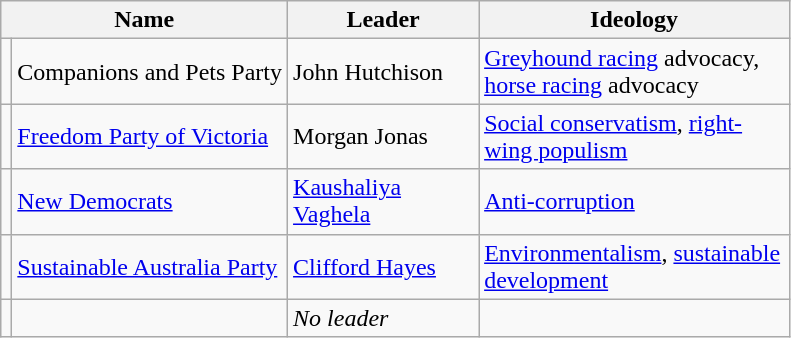<table class="wikitable">
<tr>
<th colspan="2">Name</th>
<th width="120px">Leader</th>
<th width=200px>Ideology</th>
</tr>
<tr>
<td></td>
<td>Companions and Pets Party</td>
<td>John Hutchison</td>
<td><a href='#'>Greyhound racing</a> advocacy, <a href='#'>horse racing</a> advocacy</td>
</tr>
<tr>
<td></td>
<td><a href='#'>Freedom Party of Victoria</a></td>
<td>Morgan Jonas</td>
<td><a href='#'>Social conservatism</a>, <a href='#'>right-wing populism</a></td>
</tr>
<tr>
<td></td>
<td><a href='#'>New Democrats</a></td>
<td><a href='#'>Kaushaliya Vaghela</a></td>
<td><a href='#'>Anti-corruption</a></td>
</tr>
<tr>
<td></td>
<td><a href='#'>Sustainable Australia Party</a></td>
<td><a href='#'>Clifford Hayes</a></td>
<td><a href='#'>Environmentalism</a>, <a href='#'>sustainable development</a></td>
</tr>
<tr>
<td></td>
<td></td>
<td><em>No leader</em></td>
<td></td>
</tr>
</table>
